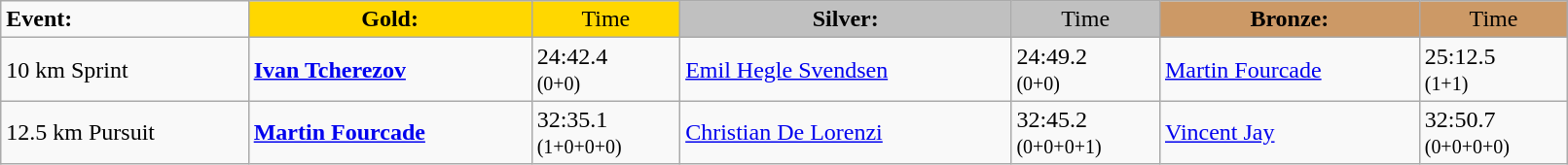<table class="wikitable" width=85%>
<tr>
<td><strong>Event:</strong></td>
<td style="text-align:center;background-color:gold;"><strong>Gold:</strong></td>
<td style="text-align:center;background-color:gold;">Time</td>
<td style="text-align:center;background-color:silver;"><strong>Silver:</strong></td>
<td style="text-align:center;background-color:silver;">Time</td>
<td style="text-align:center;background-color:#CC9966;"><strong>Bronze:</strong></td>
<td style="text-align:center;background-color:#CC9966;">Time</td>
</tr>
<tr>
<td>10 km Sprint<br></td>
<td><strong><a href='#'>Ivan Tcherezov</a></strong><br><small></small></td>
<td>24:42.4<br><small>(0+0)</small></td>
<td><a href='#'>Emil Hegle Svendsen</a><br><small></small></td>
<td>24:49.2<br><small>(0+0)</small></td>
<td><a href='#'>Martin Fourcade</a><br><small></small></td>
<td>25:12.5<br><small>(1+1)</small></td>
</tr>
<tr>
<td>12.5 km Pursuit<br></td>
<td><strong><a href='#'>Martin Fourcade</a><br><small></small></strong></td>
<td>32:35.1<br><small>(1+0+0+0)</small></td>
<td><a href='#'>Christian De Lorenzi</a><br><small></small></td>
<td>32:45.2<br><small>(0+0+0+1)</small></td>
<td><a href='#'>Vincent Jay</a><br><small></small></td>
<td>32:50.7<br><small>(0+0+0+0)</small></td>
</tr>
</table>
